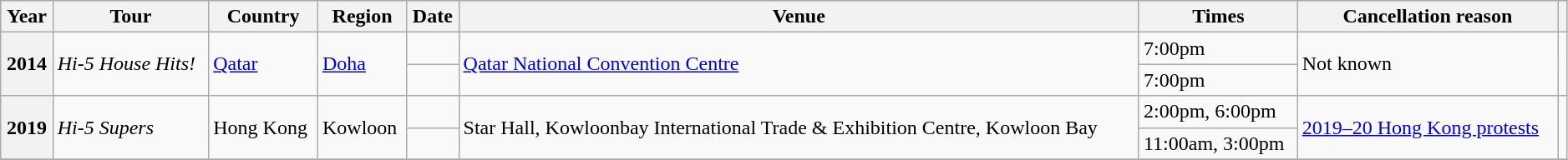<table class="wikitable plainrowheaders sortable" style="width:99%;">
<tr style="background:#ccc; text-align:center;">
<th scope="col">Year</th>
<th scope="col">Tour</th>
<th scope="col">Country</th>
<th scope="col">Region</th>
<th scope="col">Date</th>
<th scope="col">Venue</th>
<th scope="col">Times</th>
<th scope="col">Cancellation reason</th>
<th scope="col" class="unsortable"></th>
</tr>
<tr>
<th scope="row" rowspan="2">2014</th>
<td rowspan="2"><em>Hi-5 House Hits!</em></td>
<td rowspan="2"><a href='#'>Qatar</a></td>
<td rowspan="2"><a href='#'>Doha</a></td>
<td></td>
<td rowspan="2"><a href='#'>Qatar National Convention Centre</a></td>
<td>7:00pm</td>
<td rowspan="2">Not known</td>
<td style="text-align:center;" rowspan="2"></td>
</tr>
<tr>
<td></td>
<td>7:00pm</td>
</tr>
<tr>
<th scope="row" rowspan="2">2019</th>
<td rowspan="2"><em>Hi-5 Supers</em></td>
<td rowspan="2">Hong Kong</td>
<td rowspan="2">Kowloon</td>
<td></td>
<td rowspan="2">Star Hall, Kowloonbay International Trade & Exhibition Centre, Kowloon Bay</td>
<td>2:00pm, 6:00pm</td>
<td rowspan="2"><a href='#'>2019–20 Hong Kong protests</a></td>
<td style="text-align:center;" rowspan="2"></td>
</tr>
<tr>
<td></td>
<td>11:00am, 3:00pm</td>
</tr>
<tr>
</tr>
</table>
